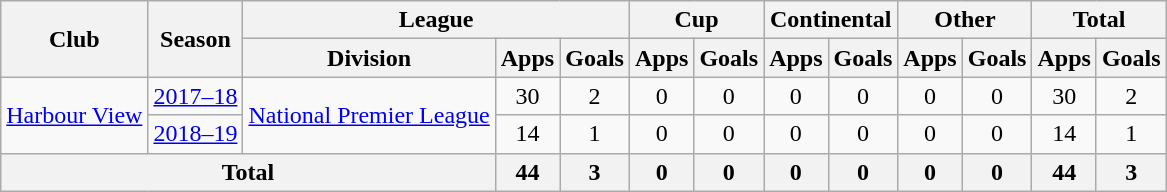<table class="wikitable" style="text-align: center">
<tr>
<th rowspan="2">Club</th>
<th rowspan="2">Season</th>
<th colspan="3">League</th>
<th colspan="2">Cup</th>
<th colspan="2">Continental</th>
<th colspan="2">Other</th>
<th colspan="2">Total</th>
</tr>
<tr>
<th>Division</th>
<th>Apps</th>
<th>Goals</th>
<th>Apps</th>
<th>Goals</th>
<th>Apps</th>
<th>Goals</th>
<th>Apps</th>
<th>Goals</th>
<th>Apps</th>
<th>Goals</th>
</tr>
<tr>
<td rowspan="2"><a href='#'>Harbour View</a></td>
<td><a href='#'>2017–18</a></td>
<td rowspan="2"><a href='#'>National Premier League</a></td>
<td>30</td>
<td>2</td>
<td>0</td>
<td>0</td>
<td>0</td>
<td>0</td>
<td>0</td>
<td>0</td>
<td>30</td>
<td>2</td>
</tr>
<tr>
<td><a href='#'>2018–19</a></td>
<td>14</td>
<td>1</td>
<td>0</td>
<td>0</td>
<td>0</td>
<td>0</td>
<td>0</td>
<td>0</td>
<td>14</td>
<td>1</td>
</tr>
<tr>
<th colspan="3"><strong>Total</strong></th>
<th>44</th>
<th>3</th>
<th>0</th>
<th>0</th>
<th>0</th>
<th>0</th>
<th>0</th>
<th>0</th>
<th>44</th>
<th>3</th>
</tr>
</table>
